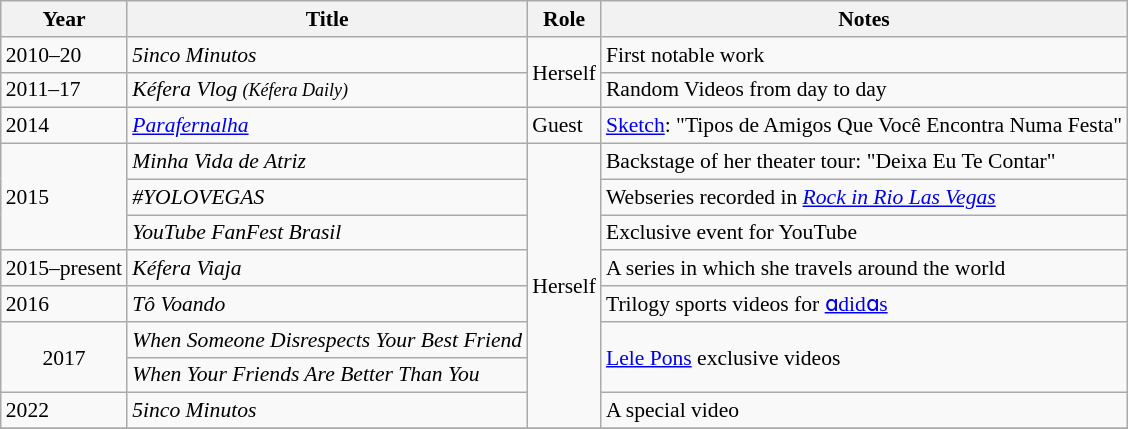<table class="wikitable" style="font-size: 90%;">
<tr>
<th>Year</th>
<th>Title</th>
<th>Role</th>
<th>Notes</th>
</tr>
<tr>
<td>2010–20</td>
<td><em>5inco Minutos</em></td>
<td rowspan=2>Herself</td>
<td>First notable work</td>
</tr>
<tr>
<td>2011–17</td>
<td><em>Kéfera Vlog <small>(Kéfera Daily)</small></em></td>
<td>Random Videos from day to day</td>
</tr>
<tr>
<td>2014</td>
<td><em><a href='#'>Parafernalha</a></em></td>
<td>Guest</td>
<td><a href='#'>Sketch</a>: "Tipos de Amigos Que Você Encontra Numa Festa"</td>
</tr>
<tr>
<td rowspan=3>2015</td>
<td><em>Minha Vida de Atriz</em></td>
<td rowspan=8>Herself</td>
<td>Backstage of her theater tour:  "Deixa Eu Te Contar"</td>
</tr>
<tr>
<td><em>#YOLOVEGAS</em></td>
<td>Webseries recorded in <em><a href='#'>Rock in Rio Las Vegas</a></em></td>
</tr>
<tr>
<td><em>YouTube FanFest Brasil</em></td>
<td>Exclusive event for YouTube</td>
</tr>
<tr>
<td rowspan=1>2015–present</td>
<td><em>Kéfera Viaja</em></td>
<td>A series in which she travels around the world</td>
</tr>
<tr>
<td rowspan=1>2016</td>
<td><em>Tô Voando</em></td>
<td>Trilogy sports videos for <a href='#'>ɑdidɑs</a></td>
</tr>
<tr>
<td rowspan=2 style="text-align:center;">2017</td>
<td><em>When Someone Disrespects Your Best Friend</em></td>
<td rowspan=2><a href='#'>Lele Pons</a> exclusive videos</td>
</tr>
<tr>
<td><em>When Your Friends Are Better Than You</em></td>
</tr>
<tr>
<td>2022</td>
<td><em>5inco Minutos</em></td>
<td>A special video</td>
</tr>
<tr>
</tr>
</table>
